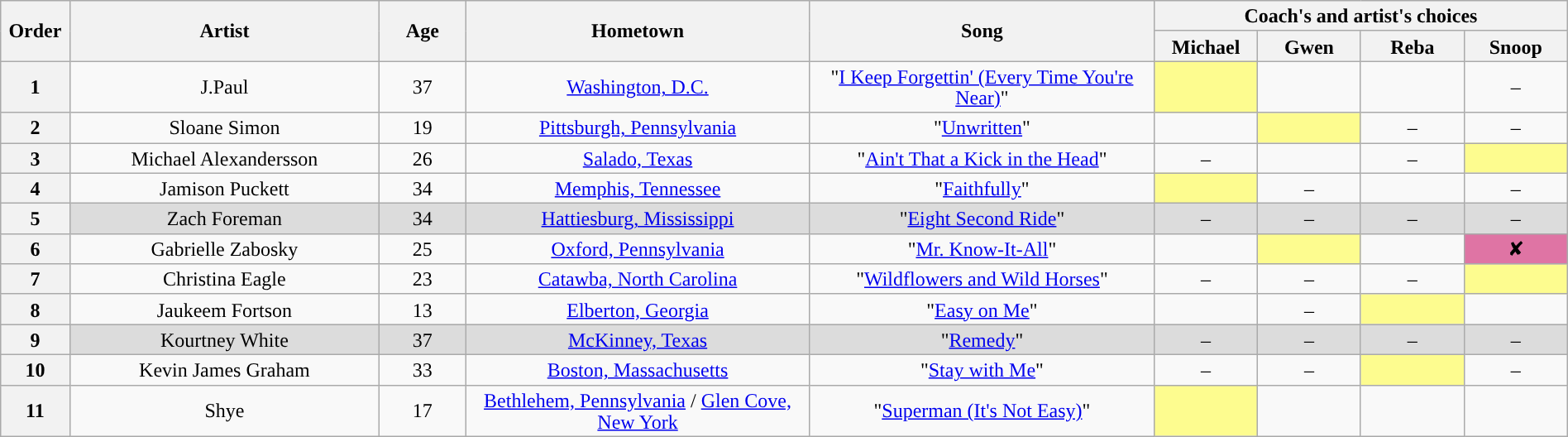<table class="wikitable" style="text-align:center; line-height:17px; width:100%">
<tr>
<th scope="col" rowspan="2" style="width:04%">Order</th>
<th scope="col" rowspan="2" style="width:18%">Artist</th>
<th scope="col" rowspan="2" style="width:05%">Age</th>
<th scope="col" rowspan="2" style="width:20%">Hometown</th>
<th scope="col" rowspan="2" style="width:20%">Song</th>
<th scope="col" colspan="4" style="width:24%">Coach's and artist's choices</th>
</tr>
<tr>
<th style="width:06%">Michael</th>
<th style="width:06%">Gwen</th>
<th style="width:06%">Reba</th>
<th style="width:06%">Snoop</th>
</tr>
<tr>
<th>1</th>
<td>J.Paul</td>
<td>37</td>
<td><a href='#'>Washington, D.C.</a></td>
<td>"<a href='#'>I Keep Forgettin' (Every Time You're Near)</a>"</td>
<td style="background:#fdfc8f"><em></em></td>
<td><em></em></td>
<td><em></em></td>
<td>–</td>
</tr>
<tr>
<th>2</th>
<td>Sloane Simon</td>
<td>19</td>
<td><a href='#'>Pittsburgh, Pennsylvania</a></td>
<td>"<a href='#'>Unwritten</a>"</td>
<td><em></em></td>
<td style="background:#fdfc8f"><em></em></td>
<td>–</td>
<td>–</td>
</tr>
<tr>
<th>3</th>
<td>Michael Alexandersson</td>
<td>26</td>
<td><a href='#'>Salado, Texas</a></td>
<td>"<a href='#'>Ain't That a Kick in the Head</a>"</td>
<td>–</td>
<td><em></em></td>
<td>–</td>
<td style="background:#fdfc8f"><em></em></td>
</tr>
<tr>
<th>4</th>
<td>Jamison Puckett</td>
<td>34</td>
<td><a href='#'>Memphis, Tennessee</a></td>
<td>"<a href='#'>Faithfully</a>"</td>
<td style="background:#fdfc8f"><em></em></td>
<td>–</td>
<td><em></em></td>
<td>–</td>
</tr>
<tr bgcolor=#DCDCDC>
<th>5</th>
<td>Zach Foreman</td>
<td>34</td>
<td><a href='#'>Hattiesburg, Mississippi</a></td>
<td>"<a href='#'>Eight Second Ride</a>"</td>
<td>–</td>
<td>–</td>
<td>–</td>
<td>–</td>
</tr>
<tr>
<th>6</th>
<td>Gabrielle Zabosky</td>
<td>25</td>
<td><a href='#'>Oxford, Pennsylvania</a></td>
<td>"<a href='#'>Mr. Know-It-All</a>"</td>
<td><em></em></td>
<td style="background:#fdfc8f"><em></em></td>
<td><em></em></td>
<td style="background:#df74a4">✘</td>
</tr>
<tr>
<th>7</th>
<td>Christina Eagle</td>
<td>23</td>
<td><a href='#'>Catawba, North Carolina</a></td>
<td>"<a href='#'>Wildflowers and Wild Horses</a>"</td>
<td>–</td>
<td>–</td>
<td>–</td>
<td style="background:#fdfc8f"><em></em></td>
</tr>
<tr>
<th>8</th>
<td>Jaukeem Fortson</td>
<td>13</td>
<td><a href='#'>Elberton, Georgia</a></td>
<td>"<a href='#'>Easy on Me</a>"</td>
<td><em></em></td>
<td>–</td>
<td style="background:#fdfc8f"><em></em></td>
<td><em></em></td>
</tr>
<tr bgcolor=#DCDCDC>
<th>9</th>
<td>Kourtney White</td>
<td>37</td>
<td><a href='#'>McKinney, Texas</a></td>
<td>"<a href='#'>Remedy</a>"</td>
<td>–</td>
<td>–</td>
<td>–</td>
<td>–</td>
</tr>
<tr>
<th>10</th>
<td>Kevin James Graham</td>
<td>33</td>
<td><a href='#'>Boston, Massachusetts</a></td>
<td>"<a href='#'>Stay with Me</a>"</td>
<td>–</td>
<td>–</td>
<td style="background:#fdfc8f"><em></em></td>
<td>–</td>
</tr>
<tr>
<th>11</th>
<td>Shye</td>
<td>17</td>
<td><a href='#'>Bethlehem, Pennsylvania</a> / <a href='#'>Glen Cove, New York</a></td>
<td>"<a href='#'>Superman (It's Not Easy)</a>"</td>
<td style="background:#fdfc8f"><em></em></td>
<td><em></em></td>
<td><em></em></td>
<td><em></em></td>
</tr>
</table>
